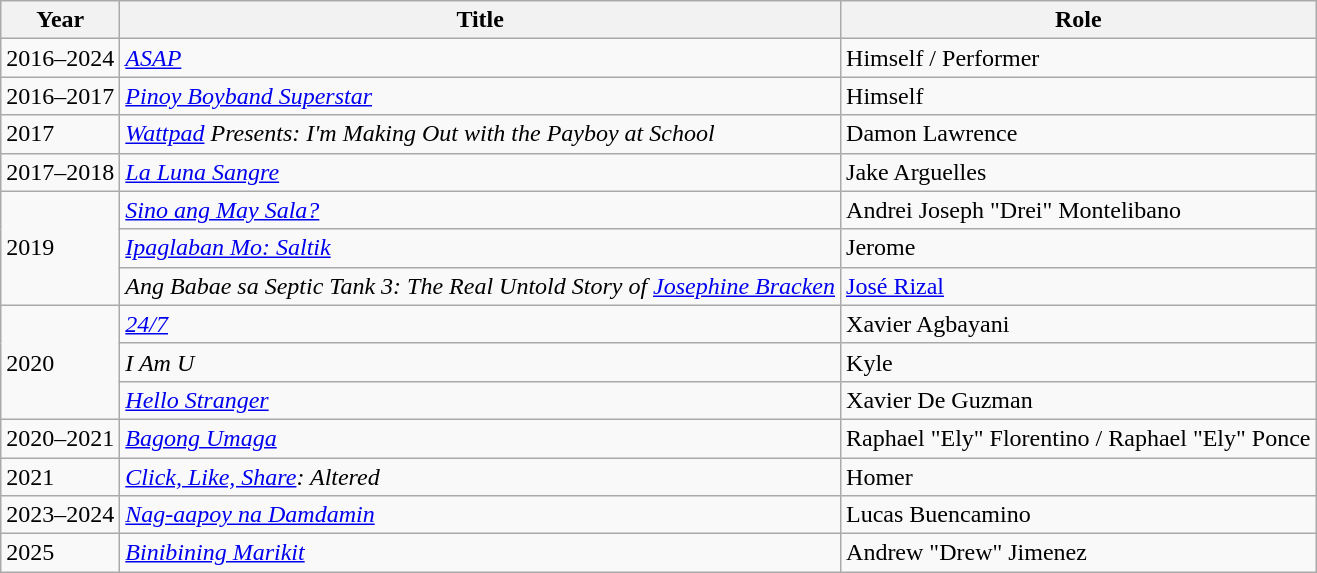<table class="wikitable sortable">
<tr>
<th>Year</th>
<th>Title</th>
<th>Role</th>
</tr>
<tr>
<td>2016–2024</td>
<td><em><a href='#'>ASAP</a></em></td>
<td>Himself / Performer</td>
</tr>
<tr>
<td>2016–2017</td>
<td><em><a href='#'>Pinoy Boyband Superstar</a></em></td>
<td>Himself</td>
</tr>
<tr>
<td>2017</td>
<td><em><a href='#'>Wattpad</a> Presents: I'm Making Out with the Payboy at School</em></td>
<td>Damon Lawrence</td>
</tr>
<tr>
<td>2017–2018</td>
<td><em><a href='#'>La Luna Sangre</a></em></td>
<td>Jake Arguelles</td>
</tr>
<tr>
<td rowspan="3">2019</td>
<td><em><a href='#'>Sino ang May Sala?</a></em></td>
<td>Andrei Joseph "Drei" Montelibano</td>
</tr>
<tr>
<td><em><a href='#'> Ipaglaban Mo: Saltik</a></em></td>
<td>Jerome</td>
</tr>
<tr>
<td><em>Ang Babae sa Septic Tank 3: The Real Untold Story of <a href='#'>Josephine Bracken</a></em></td>
<td><a href='#'>José Rizal</a></td>
</tr>
<tr>
<td rowspan="3">2020</td>
<td><em><a href='#'>24/7</a></em></td>
<td>Xavier Agbayani</td>
</tr>
<tr>
<td><em>I Am U</em></td>
<td>Kyle</td>
</tr>
<tr>
<td><em><a href='#'>Hello Stranger</a></em></td>
<td>Xavier De Guzman</td>
</tr>
<tr>
<td>2020–2021</td>
<td><em><a href='#'>Bagong Umaga</a></em></td>
<td>Raphael "Ely" Florentino / Raphael "Ely" Ponce</td>
</tr>
<tr>
<td>2021</td>
<td><em><a href='#'>Click, Like, Share</a>: Altered</em></td>
<td>Homer</td>
</tr>
<tr>
<td>2023–2024</td>
<td><em><a href='#'>Nag-aapoy na Damdamin</a></em></td>
<td>Lucas Buencamino</td>
</tr>
<tr>
<td>2025</td>
<td><em><a href='#'>Binibining Marikit</a></em></td>
<td>Andrew "Drew" Jimenez</td>
</tr>
</table>
